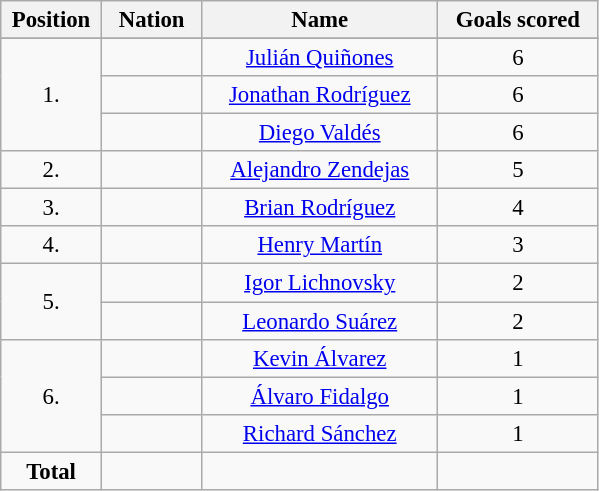<table class="wikitable" style="font-size: 95%; text-align: center;">
<tr>
<th width="60">Position</th>
<th width="60">Nation</th>
<th width="150">Name</th>
<th width="100">Goals scored</th>
</tr>
<tr>
</tr>
<tr>
<td rowspan="3">1.</td>
<td></td>
<td><a href='#'>Julián Quiñones</a></td>
<td>6</td>
</tr>
<tr>
<td></td>
<td><a href='#'>Jonathan Rodríguez</a></td>
<td>6</td>
</tr>
<tr>
<td></td>
<td><a href='#'>Diego Valdés</a></td>
<td>6</td>
</tr>
<tr>
<td>2.</td>
<td></td>
<td><a href='#'>Alejandro Zendejas</a></td>
<td>5</td>
</tr>
<tr>
<td>3.</td>
<td></td>
<td><a href='#'>Brian Rodríguez</a></td>
<td>4</td>
</tr>
<tr>
<td>4.</td>
<td></td>
<td><a href='#'>Henry Martín</a></td>
<td>3</td>
</tr>
<tr>
<td rowspan="2">5.</td>
<td></td>
<td><a href='#'>Igor Lichnovsky</a></td>
<td>2</td>
</tr>
<tr>
<td></td>
<td><a href='#'>Leonardo Suárez</a></td>
<td>2</td>
</tr>
<tr>
<td rowspan="3">6.</td>
<td></td>
<td><a href='#'>Kevin Álvarez</a></td>
<td>1</td>
</tr>
<tr>
<td></td>
<td><a href='#'>Álvaro Fidalgo</a></td>
<td>1</td>
</tr>
<tr>
<td></td>
<td><a href='#'>Richard Sánchez</a></td>
<td>1</td>
</tr>
<tr>
<td><strong>Total</strong></td>
<td></td>
<td></td>
<td></td>
</tr>
</table>
